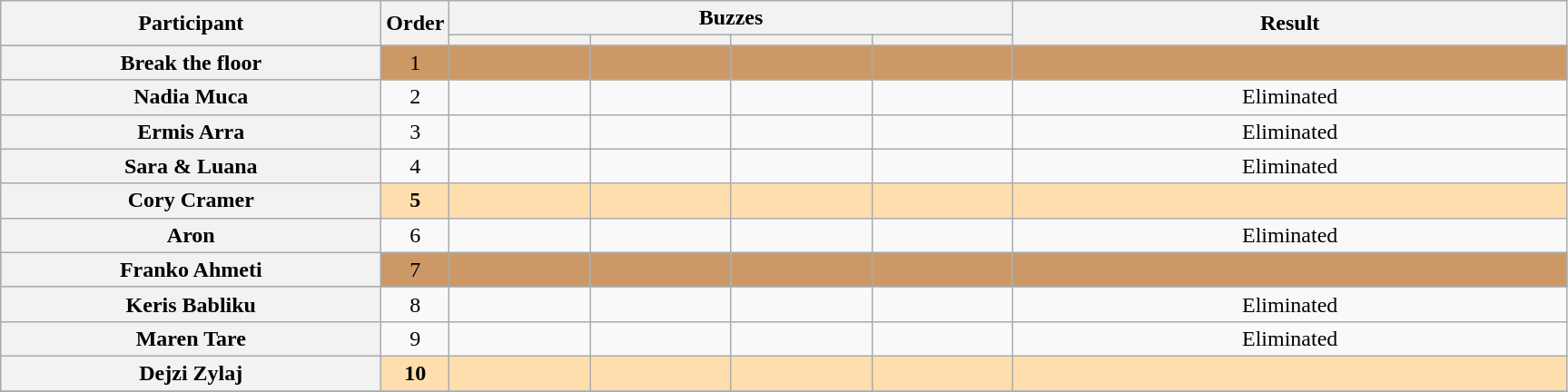<table class="wikitable plainrowheaders sortable" style="text-align:center;">
<tr>
<th scope="col" rowspan="2" class="unsortable" style="width:17em;">Participant</th>
<th scope="col" rowspan="2" style="width:1em;">Order</th>
<th scope="col" colspan="4" class="unsortable" style="width:24em;">Buzzes</th>
<th scope="col" rowspan="2" style="width:25em;">Result</th>
</tr>
<tr>
<th scope="col" class="unsortable" style="width:6em;"></th>
<th scope="col" class="unsortable" style="width:6em;"></th>
<th scope="col" class="unsortable" style="width:6em;"></th>
<th scope="col" class="unsortable" style="width:6em;"></th>
</tr>
<tr bgcolor=#c96>
<th scope="row">Break the floor</th>
<td>1</td>
<td style="text-align:center;"></td>
<td style="text-align:center;"></td>
<td style="text-align:center;"></td>
<td style="text-align:center;"></td>
<td></td>
</tr>
<tr>
<th scope="row">Nadia Muca</th>
<td>2</td>
<td style="text-align:center;"></td>
<td style="text-align:center;"></td>
<td style="text-align:center;"></td>
<td style="text-align:center;"></td>
<td>Eliminated</td>
</tr>
<tr>
<th scope="row">Ermis Arra</th>
<td>3</td>
<td style="text-align:center;"></td>
<td style="text-align:center;"></td>
<td style="text-align:center;"></td>
<td style="text-align:center;"></td>
<td>Eliminated</td>
</tr>
<tr>
<th scope="row">Sara & Luana</th>
<td>4</td>
<td style="text-align:center;"></td>
<td style="text-align:center;"></td>
<td style="text-align:center;"></td>
<td style="text-align:center;"></td>
<td>Eliminated</td>
</tr>
<tr bgcolor=navajowhite>
<th scope="row"><strong>Cory Cramer</strong></th>
<td><strong>5</strong></td>
<td style="text-align:center;"></td>
<td style="text-align:center;"></td>
<td style="text-align:center;"></td>
<td style="text-align:center;"></td>
<td><strong></strong></td>
</tr>
<tr>
<th scope="row">Aron</th>
<td>6</td>
<td style="text-align:center;"></td>
<td style="text-align:center;"></td>
<td style="text-align:center;"></td>
<td style="text-align:center;"></td>
<td>Eliminated</td>
</tr>
<tr bgcolor=#c96>
<th scope="row">Franko Ahmeti</th>
<td>7</td>
<td style="text-align:center;"></td>
<td style="text-align:center;"></td>
<td style="text-align:center;"></td>
<td style="text-align:center;"></td>
<td></td>
</tr>
<tr>
<th scope="row">Keris Babliku</th>
<td>8</td>
<td style="text-align:center;"></td>
<td style="text-align:center;"></td>
<td style="text-align:center;"></td>
<td style="text-align:center;"></td>
<td>Eliminated</td>
</tr>
<tr>
<th scope="row">Maren Tare</th>
<td>9</td>
<td style="text-align:center;"></td>
<td style="text-align:center;"></td>
<td style="text-align:center;"></td>
<td style="text-align:center;"></td>
<td>Eliminated</td>
</tr>
<tr bgcolor=navajowhite>
<th scope="row"><strong>Dejzi Zylaj</strong></th>
<td><strong>10</strong></td>
<td style="text-align:center;"></td>
<td style="text-align:center;"></td>
<td style="text-align:center;"></td>
<td style="text-align:center;"></td>
<td><strong></strong></td>
</tr>
<tr>
</tr>
</table>
